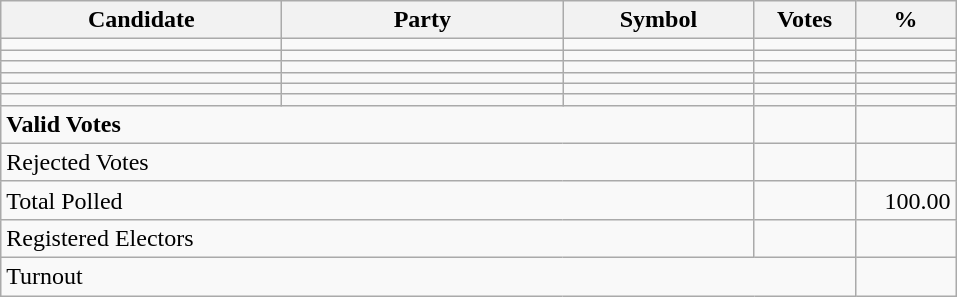<table class="wikitable" border="1" style="text-align:right;">
<tr>
<th align=left width="180">Candidate</th>
<th align=left width="180">Party</th>
<th align=left width="120">Symbol</th>
<th align=left width="60">Votes</th>
<th align=left width="60">%</th>
</tr>
<tr>
<td align=left></td>
<td align=left></td>
<td align=left></td>
<td></td>
<td></td>
</tr>
<tr>
<td align=left></td>
<td align=left></td>
<td align=left></td>
<td></td>
<td></td>
</tr>
<tr>
<td align=left></td>
<td align=left></td>
<td align=left></td>
<td></td>
<td></td>
</tr>
<tr>
<td align=left></td>
<td align=left></td>
<td align=left></td>
<td></td>
<td></td>
</tr>
<tr>
<td align=left></td>
<td align=left></td>
<td align=left></td>
<td></td>
<td></td>
</tr>
<tr>
<td align=left></td>
<td align=left></td>
<td align=left></td>
<td></td>
<td></td>
</tr>
<tr>
<td align=left colspan=3><strong>Valid Votes</strong></td>
<td><strong> </strong></td>
<td><strong> </strong></td>
</tr>
<tr>
<td align=left colspan=3>Rejected Votes</td>
<td></td>
<td></td>
</tr>
<tr>
<td align=left colspan=3>Total Polled</td>
<td></td>
<td>100.00</td>
</tr>
<tr>
<td align=left colspan=3>Registered Electors</td>
<td></td>
<td></td>
</tr>
<tr>
<td align=left colspan=4>Turnout</td>
<td></td>
</tr>
</table>
